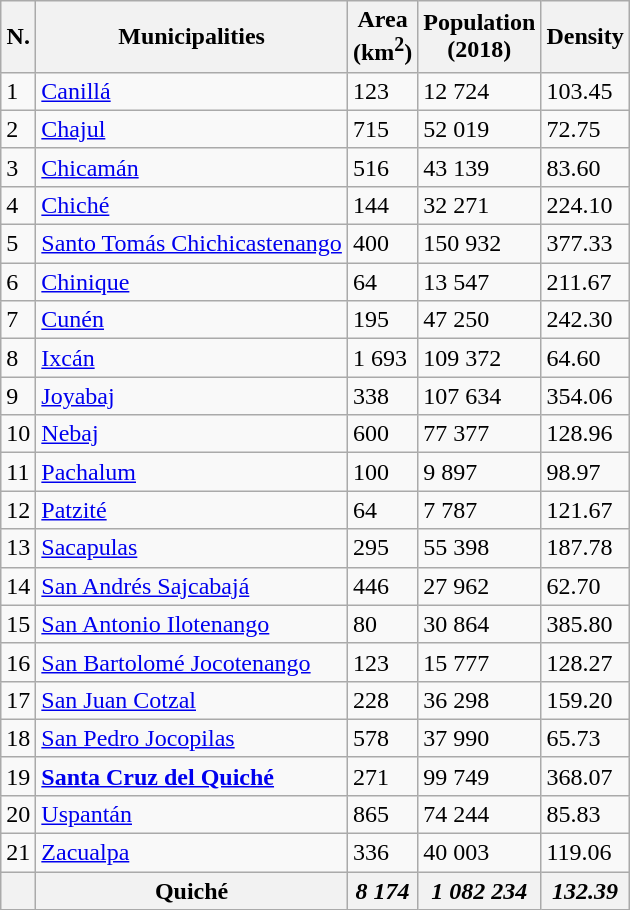<table class="wikitable sortable">
<tr>
<th>N.</th>
<th>Municipalities</th>
<th>Area<br>(km<sup>2</sup>)</th>
<th>Population<br>(2018)</th>
<th>Density</th>
</tr>
<tr>
<td>1</td>
<td><a href='#'>Canillá</a></td>
<td>123</td>
<td>12 724</td>
<td>103.45</td>
</tr>
<tr>
<td>2</td>
<td><a href='#'>Chajul</a></td>
<td>715</td>
<td>52 019</td>
<td>72.75</td>
</tr>
<tr>
<td>3</td>
<td><a href='#'>Chicamán</a></td>
<td>516</td>
<td>43 139</td>
<td>83.60</td>
</tr>
<tr>
<td>4</td>
<td><a href='#'>Chiché</a></td>
<td>144</td>
<td>32 271</td>
<td>224.10</td>
</tr>
<tr>
<td>5</td>
<td><a href='#'>Santo Tomás Chichicastenango</a></td>
<td>400</td>
<td>150 932</td>
<td>377.33</td>
</tr>
<tr>
<td>6</td>
<td><a href='#'>Chinique</a></td>
<td>64</td>
<td>13 547</td>
<td>211.67</td>
</tr>
<tr>
<td>7</td>
<td><a href='#'>Cunén</a></td>
<td>195</td>
<td>47 250</td>
<td>242.30</td>
</tr>
<tr>
<td>8</td>
<td><a href='#'>Ixcán</a></td>
<td>1 693</td>
<td>109 372</td>
<td>64.60</td>
</tr>
<tr>
<td>9</td>
<td><a href='#'>Joyabaj</a></td>
<td>338</td>
<td>107 634</td>
<td>354.06</td>
</tr>
<tr>
<td>10</td>
<td><a href='#'>Nebaj</a></td>
<td>600</td>
<td>77 377</td>
<td>128.96</td>
</tr>
<tr>
<td>11</td>
<td><a href='#'>Pachalum</a></td>
<td>100</td>
<td>9 897</td>
<td>98.97</td>
</tr>
<tr>
<td>12</td>
<td><a href='#'>Patzité</a></td>
<td>64</td>
<td>7 787</td>
<td>121.67</td>
</tr>
<tr>
<td>13</td>
<td><a href='#'>Sacapulas</a></td>
<td>295</td>
<td>55 398</td>
<td>187.78</td>
</tr>
<tr>
<td>14</td>
<td><a href='#'>San Andrés Sajcabajá</a></td>
<td>446</td>
<td>27 962</td>
<td>62.70</td>
</tr>
<tr>
<td>15</td>
<td><a href='#'>San Antonio Ilotenango</a></td>
<td>80</td>
<td>30 864</td>
<td>385.80</td>
</tr>
<tr>
<td>16</td>
<td><a href='#'>San Bartolomé Jocotenango</a></td>
<td>123</td>
<td>15 777</td>
<td>128.27</td>
</tr>
<tr>
<td>17</td>
<td><a href='#'>San Juan Cotzal</a></td>
<td>228</td>
<td>36 298</td>
<td>159.20</td>
</tr>
<tr>
<td>18</td>
<td><a href='#'>San Pedro Jocopilas</a></td>
<td>578</td>
<td>37 990</td>
<td>65.73</td>
</tr>
<tr>
<td>19</td>
<td><strong><a href='#'>Santa Cruz del Quiché</a></strong></td>
<td>271</td>
<td>99 749</td>
<td>368.07</td>
</tr>
<tr>
<td>20</td>
<td><a href='#'>Uspantán</a></td>
<td>865</td>
<td>74 244</td>
<td>85.83</td>
</tr>
<tr>
<td>21</td>
<td><a href='#'>Zacualpa</a></td>
<td>336</td>
<td>40 003</td>
<td>119.06</td>
</tr>
<tr>
<th></th>
<th>Quiché</th>
<th><em>8 174</em></th>
<th><em>1 082 234</em></th>
<th><em>132.39</em></th>
</tr>
</table>
